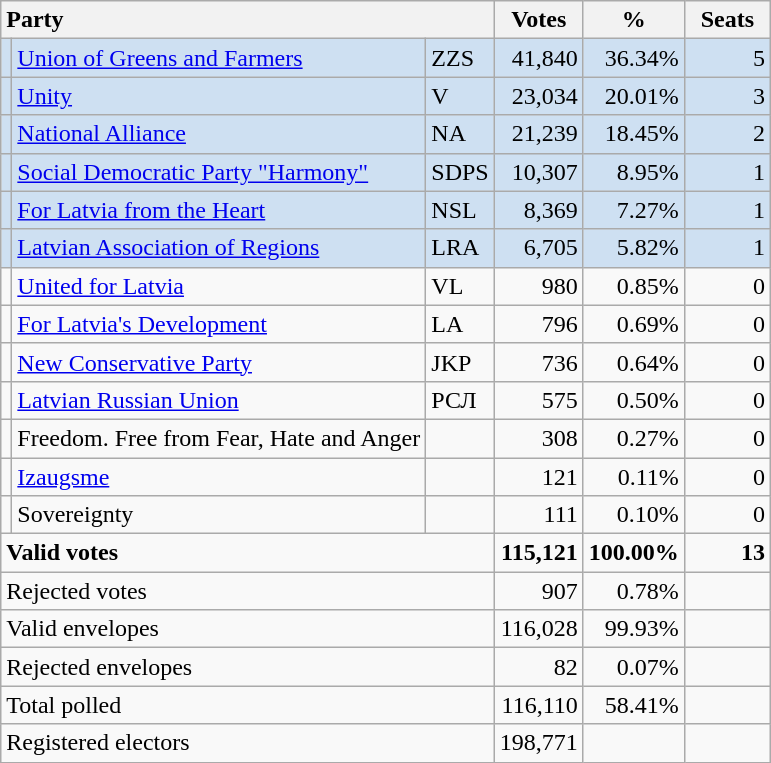<table class="wikitable" border="1" style="text-align:right;">
<tr>
<th style="text-align:left;" colspan=3>Party</th>
<th align=center width="50">Votes</th>
<th align=center width="50">%</th>
<th align=center width="50">Seats</th>
</tr>
<tr style="background:#CEE0F2;">
<td></td>
<td align=left><a href='#'>Union of Greens and Farmers</a></td>
<td align=left>ZZS</td>
<td>41,840</td>
<td>36.34%</td>
<td>5</td>
</tr>
<tr style="background:#CEE0F2;">
<td></td>
<td align=left><a href='#'>Unity</a></td>
<td align=left>V</td>
<td>23,034</td>
<td>20.01%</td>
<td>3</td>
</tr>
<tr style="background:#CEE0F2;">
<td></td>
<td align=left><a href='#'>National Alliance</a></td>
<td align=left>NA</td>
<td>21,239</td>
<td>18.45%</td>
<td>2</td>
</tr>
<tr style="background:#CEE0F2;">
<td></td>
<td align=left style="white-space: nowrap;"><a href='#'>Social Democratic Party "Harmony"</a></td>
<td align=left>SDPS</td>
<td>10,307</td>
<td>8.95%</td>
<td>1</td>
</tr>
<tr style="background:#CEE0F2;">
<td></td>
<td align=left><a href='#'>For Latvia from the Heart</a></td>
<td align=left>NSL</td>
<td>8,369</td>
<td>7.27%</td>
<td>1</td>
</tr>
<tr style="background:#CEE0F2;">
<td></td>
<td align=left><a href='#'>Latvian Association of Regions</a></td>
<td align=left>LRA</td>
<td>6,705</td>
<td>5.82%</td>
<td>1</td>
</tr>
<tr>
<td></td>
<td align=left><a href='#'>United for Latvia</a></td>
<td align=left>VL</td>
<td>980</td>
<td>0.85%</td>
<td>0</td>
</tr>
<tr>
<td></td>
<td align=left><a href='#'>For Latvia's Development</a></td>
<td align=left>LA</td>
<td>796</td>
<td>0.69%</td>
<td>0</td>
</tr>
<tr>
<td></td>
<td align=left><a href='#'>New Conservative Party</a></td>
<td align=left>JKP</td>
<td>736</td>
<td>0.64%</td>
<td>0</td>
</tr>
<tr>
<td></td>
<td align=left><a href='#'>Latvian Russian Union</a></td>
<td align=left>РСЛ</td>
<td>575</td>
<td>0.50%</td>
<td>0</td>
</tr>
<tr>
<td></td>
<td align=left>Freedom. Free from Fear, Hate and Anger</td>
<td align=left></td>
<td>308</td>
<td>0.27%</td>
<td>0</td>
</tr>
<tr>
<td></td>
<td align=left><a href='#'>Izaugsme</a></td>
<td align=left></td>
<td>121</td>
<td>0.11%</td>
<td>0</td>
</tr>
<tr>
<td></td>
<td align=left>Sovereignty</td>
<td align=left></td>
<td>111</td>
<td>0.10%</td>
<td>0</td>
</tr>
<tr style="font-weight:bold">
<td align=left colspan=3>Valid votes</td>
<td>115,121</td>
<td>100.00%</td>
<td>13</td>
</tr>
<tr>
<td align=left colspan=3>Rejected votes</td>
<td>907</td>
<td>0.78%</td>
<td></td>
</tr>
<tr>
<td align=left colspan=3>Valid envelopes</td>
<td>116,028</td>
<td>99.93%</td>
<td></td>
</tr>
<tr>
<td align=left colspan=3>Rejected envelopes</td>
<td>82</td>
<td>0.07%</td>
<td></td>
</tr>
<tr>
<td align=left colspan=3>Total polled</td>
<td>116,110</td>
<td>58.41%</td>
<td></td>
</tr>
<tr>
<td align=left colspan=3>Registered electors</td>
<td>198,771</td>
<td></td>
<td></td>
</tr>
</table>
